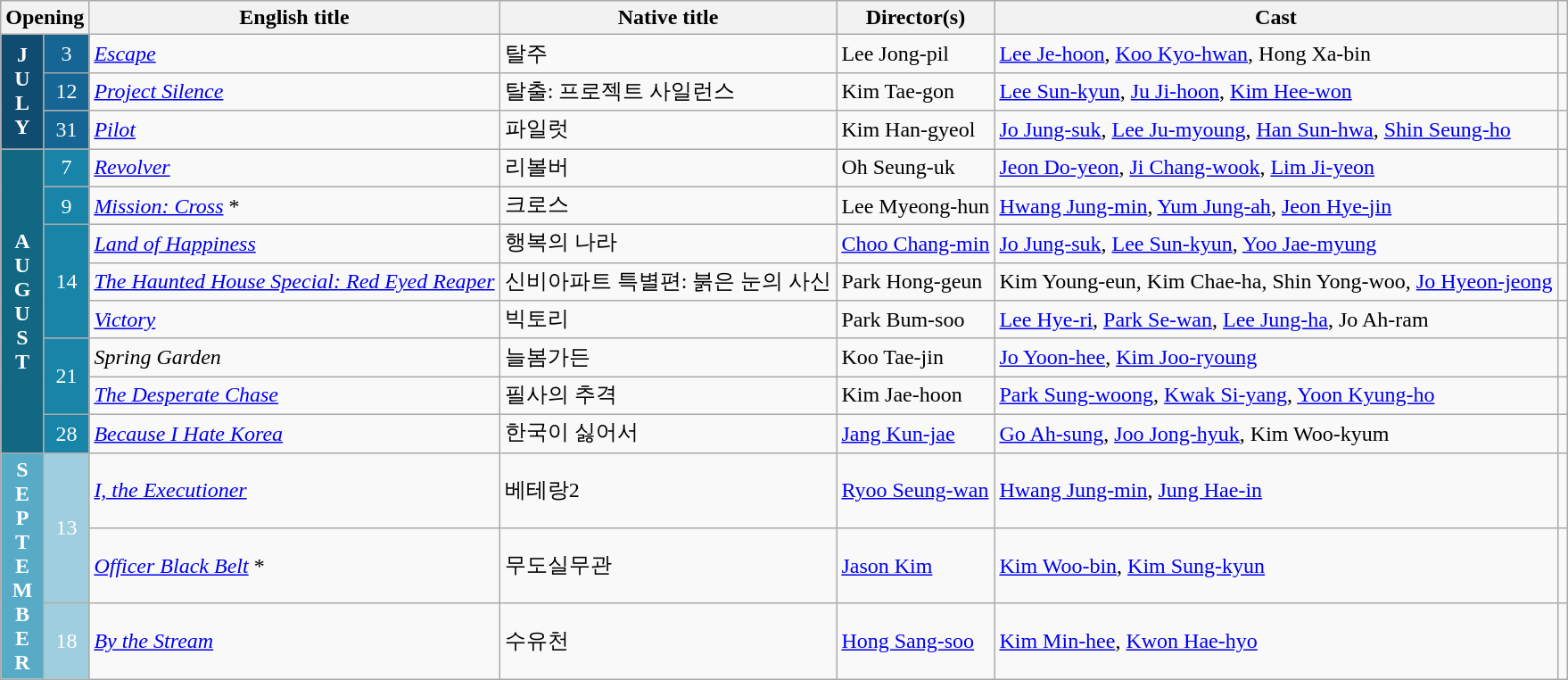<table class="wikitable sortable">
<tr>
<th colspan="2">Opening</th>
<th>English title</th>
<th>Native title</th>
<th>Director(s)</th>
<th>Cast</th>
<th class="unsortable"></th>
</tr>
<tr>
<th rowspan="3" style="text-align:center; background:#104B70; color:white;">J<br>U<br>L<br>Y</th>
<td style="text-align:center; background:#156595; color:white;">3</td>
<td><em><a href='#'>Escape</a></em></td>
<td>탈주</td>
<td>Lee Jong-pil</td>
<td><a href='#'>Lee Je-hoon</a>, <a href='#'>Koo Kyo-hwan</a>, Hong Xa-bin</td>
<td style="text-align:center"></td>
</tr>
<tr>
<td style="text-align:center; background:#156595; color:white;">12</td>
<td><em><a href='#'>Project Silence</a></em></td>
<td>탈출: 프로젝트 사일런스</td>
<td>Kim Tae-gon</td>
<td><a href='#'>Lee Sun-kyun</a>, <a href='#'>Ju Ji-hoon</a>, <a href='#'>Kim Hee-won</a></td>
<td style="text-align:center"></td>
</tr>
<tr>
<td style="text-align:center; background:#156595; color:white;">31</td>
<td><em><a href='#'>Pilot</a></em></td>
<td>파일럿</td>
<td>Kim Han-gyeol</td>
<td><a href='#'>Jo Jung-suk</a>, <a href='#'>Lee Ju-myoung</a>, <a href='#'>Han Sun-hwa</a>, <a href='#'>Shin Seung-ho</a></td>
<td style="text-align:center"></td>
</tr>
<tr>
<th rowspan="8" style="text-align:center; background:#126783; color:white;">A<br>U<br>G<br>U<br>S<br>T</th>
<td style="text-align:center; background:#1784A8; color:white;">7</td>
<td><em><a href='#'>Revolver</a></em></td>
<td>리볼버</td>
<td>Oh Seung-uk</td>
<td><a href='#'>Jeon Do-yeon</a>, <a href='#'>Ji Chang-wook</a>, <a href='#'>Lim Ji-yeon</a></td>
<td style="text-align:center"></td>
</tr>
<tr>
<td style="text-align:center; background:#1784A8; color:white;">9</td>
<td><em><a href='#'>Mission: Cross</a></em> *</td>
<td>크로스</td>
<td>Lee Myeong-hun</td>
<td><a href='#'>Hwang Jung-min</a>, <a href='#'>Yum Jung-ah</a>, <a href='#'>Jeon Hye-jin</a></td>
<td style="text-align:center"></td>
</tr>
<tr>
<td rowspan="3" style="text-align:center; background:#1784A8; color:white;">14</td>
<td><em><a href='#'>Land of Happiness</a></em></td>
<td>행복의 나라</td>
<td><a href='#'>Choo Chang-min</a></td>
<td><a href='#'>Jo Jung-suk</a>, <a href='#'>Lee Sun-kyun</a>, <a href='#'>Yoo Jae-myung</a></td>
<td style="text-align:center"></td>
</tr>
<tr>
<td><em><a href='#'>The Haunted House Special: Red Eyed Reaper</a></em></td>
<td>신비아파트 특별편: 붉은 눈의 사신</td>
<td>Park Hong-geun</td>
<td>Kim Young-eun, Kim Chae-ha, Shin Yong-woo, <a href='#'>Jo Hyeon-jeong</a></td>
<td style="text-align:center"></td>
</tr>
<tr>
<td><em><a href='#'>Victory</a></em></td>
<td>빅토리</td>
<td>Park Bum-soo</td>
<td><a href='#'>Lee Hye-ri</a>, <a href='#'>Park Se-wan</a>, <a href='#'>Lee Jung-ha</a>, Jo Ah-ram</td>
<td style="text-align:center"></td>
</tr>
<tr>
<td rowspan="2" style="text-align:center; background:#1784A8; color:white;">21</td>
<td><em>Spring Garden</em></td>
<td>늘봄가든</td>
<td>Koo Tae-jin</td>
<td><a href='#'>Jo Yoon-hee</a>, <a href='#'>Kim Joo-ryoung</a></td>
<td style="text-align:center"></td>
</tr>
<tr>
<td><em><a href='#'>The Desperate Chase</a></em></td>
<td>필사의 추격</td>
<td>Kim Jae-hoon</td>
<td><a href='#'>Park Sung-woong</a>, <a href='#'>Kwak Si-yang</a>, <a href='#'>Yoon Kyung-ho </a></td>
<td style="text-align:center"></td>
</tr>
<tr>
<td style="text-align:center; background:#1784A8; color:white;">28</td>
<td><em><a href='#'>Because I Hate Korea</a></em> </td>
<td>한국이 싫어서</td>
<td><a href='#'>Jang Kun-jae</a></td>
<td><a href='#'>Go Ah-sung</a>, <a href='#'>Joo Jong-hyuk</a>, Kim Woo-kyum</td>
<td style="text-align:center"></td>
</tr>
<tr>
<th rowspan="3" style="text-align:center; background:#58ABC7; color:white;">S<br>E<br>P<br>T<br>E<br>M<br>B<br>E<br>R</th>
<td rowspan="2" style="text-align:center; background:#9FCFDF; color:white;">13</td>
<td><em><a href='#'>I, the Executioner</a></em> </td>
<td>베테랑2</td>
<td><a href='#'>Ryoo Seung-wan</a></td>
<td><a href='#'>Hwang Jung-min</a>, <a href='#'>Jung Hae-in</a></td>
<td style="text-align:center"></td>
</tr>
<tr>
<td><em><a href='#'>Officer Black Belt</a></em> *</td>
<td>무도실무관</td>
<td><a href='#'>Jason Kim</a></td>
<td><a href='#'>Kim Woo-bin</a>, <a href='#'>Kim Sung-kyun</a></td>
<td style="text-align:center"></td>
</tr>
<tr>
<td style="text-align:center; background:#9FCFDF; color:white;">18</td>
<td><em><a href='#'>By the Stream</a></em> </td>
<td>수유천</td>
<td><a href='#'>Hong Sang-soo</a></td>
<td><a href='#'>Kim Min-hee</a>, <a href='#'>Kwon Hae-hyo</a></td>
<td style="text-align:center"></td>
</tr>
</table>
